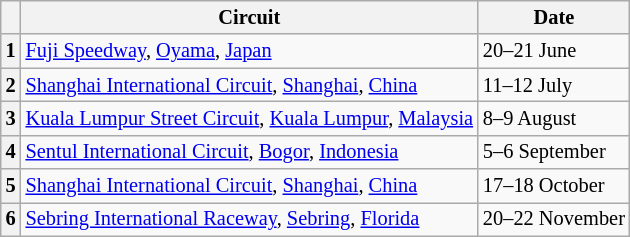<table class="wikitable" style="font-size: 85%;">
<tr>
<th></th>
<th>Circuit</th>
<th>Date</th>
</tr>
<tr>
<th>1</th>
<td> <a href='#'>Fuji Speedway</a>, <a href='#'>Oyama</a>, <a href='#'>Japan</a></td>
<td>20–21 June</td>
</tr>
<tr>
<th>2</th>
<td> <a href='#'>Shanghai International Circuit</a>, <a href='#'>Shanghai</a>, <a href='#'>China</a></td>
<td>11–12 July</td>
</tr>
<tr>
<th>3</th>
<td> <a href='#'>Kuala Lumpur Street Circuit</a>, <a href='#'>Kuala Lumpur</a>, <a href='#'>Malaysia</a></td>
<td>8–9 August</td>
</tr>
<tr>
<th>4</th>
<td> <a href='#'>Sentul International Circuit</a>, <a href='#'>Bogor</a>, <a href='#'>Indonesia</a></td>
<td>5–6 September</td>
</tr>
<tr>
<th>5</th>
<td> <a href='#'>Shanghai International Circuit</a>, <a href='#'>Shanghai</a>, <a href='#'>China</a></td>
<td>17–18 October</td>
</tr>
<tr>
<th>6</th>
<td> <a href='#'>Sebring International Raceway</a>, <a href='#'>Sebring</a>, <a href='#'>Florida</a></td>
<td>20–22 November</td>
</tr>
</table>
